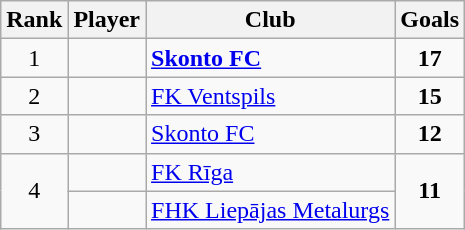<table class="wikitable" style="text-align:center">
<tr>
<th>Rank</th>
<th>Player</th>
<th>Club</th>
<th>Goals</th>
</tr>
<tr>
<td>1</td>
<td align="left"><strong></strong></td>
<td align="left"><strong><a href='#'>Skonto FC</a></strong></td>
<td><strong>17</strong></td>
</tr>
<tr>
<td>2</td>
<td align="left"></td>
<td align="left"><a href='#'>FK Ventspils</a></td>
<td><strong>15</strong></td>
</tr>
<tr>
<td>3</td>
<td align="left"></td>
<td align="left"><a href='#'>Skonto FC</a></td>
<td><strong>12</strong></td>
</tr>
<tr>
<td rowspan=2>4</td>
<td align="left"></td>
<td align="left"><a href='#'>FK Rīga</a></td>
<td rowspan=2><strong>11</strong></td>
</tr>
<tr>
<td align="left"></td>
<td align="left"><a href='#'>FHK Liepājas Metalurgs</a></td>
</tr>
</table>
